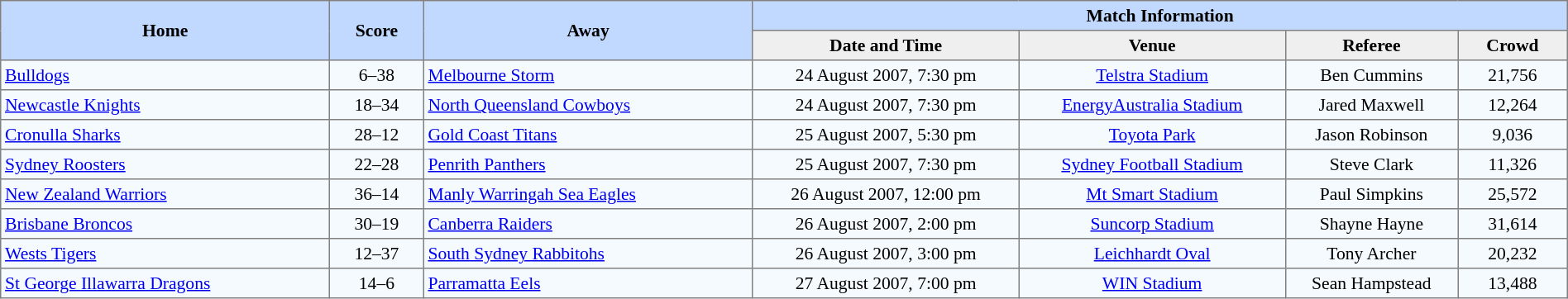<table border=1 style="border-collapse:collapse; font-size:90%; text-align:center;" cellpadding=3 cellspacing=0 width=100%>
<tr bgcolor=#C1D8FF>
<th rowspan=2 width=21%>Home</th>
<th rowspan=2 width=6%>Score</th>
<th rowspan=2 width=21%>Away</th>
<th colspan=6>Match Information</th>
</tr>
<tr bgcolor=#EFEFEF>
<th width=17%>Date and Time</th>
<th width=17%>Venue</th>
<th width=11%>Referee</th>
<th width=7%>Crowd</th>
</tr>
<tr bgcolor=#F5FAFF>
<td align=left> <a href='#'>Bulldogs</a></td>
<td>6–38</td>
<td align=left> <a href='#'>Melbourne Storm</a></td>
<td>24 August 2007, 7:30 pm</td>
<td><a href='#'>Telstra Stadium</a></td>
<td>Ben Cummins</td>
<td>21,756</td>
</tr>
<tr bgcolor=#F5FAFF>
<td align=left> <a href='#'>Newcastle Knights</a></td>
<td>18–34</td>
<td align=left> <a href='#'>North Queensland Cowboys</a></td>
<td>24 August 2007, 7:30 pm</td>
<td><a href='#'>EnergyAustralia Stadium</a></td>
<td>Jared Maxwell</td>
<td>12,264</td>
</tr>
<tr bgcolor=#F5FAFF>
<td align=left> <a href='#'>Cronulla Sharks</a></td>
<td>28–12</td>
<td align=left> <a href='#'>Gold Coast Titans</a></td>
<td>25 August 2007, 5:30 pm</td>
<td><a href='#'>Toyota Park</a></td>
<td>Jason Robinson</td>
<td>9,036</td>
</tr>
<tr bgcolor=#F5FAFF>
<td align=left> <a href='#'>Sydney Roosters</a></td>
<td>22–28</td>
<td align=left> <a href='#'>Penrith Panthers</a></td>
<td>25 August 2007, 7:30 pm</td>
<td><a href='#'>Sydney Football Stadium</a></td>
<td>Steve Clark</td>
<td>11,326</td>
</tr>
<tr bgcolor=#F5FAFF>
<td align=left> <a href='#'>New Zealand Warriors</a></td>
<td>36–14</td>
<td align=left> <a href='#'>Manly Warringah Sea Eagles</a></td>
<td>26 August 2007, 12:00 pm</td>
<td><a href='#'>Mt Smart Stadium</a></td>
<td>Paul Simpkins</td>
<td>25,572</td>
</tr>
<tr bgcolor=#F5FAFF>
<td align=left> <a href='#'>Brisbane Broncos</a></td>
<td>30–19</td>
<td align=left> <a href='#'>Canberra Raiders</a></td>
<td>26 August 2007, 2:00 pm</td>
<td><a href='#'>Suncorp Stadium</a></td>
<td>Shayne Hayne</td>
<td>31,614</td>
</tr>
<tr bgcolor=#F5FAFF>
<td align=left> <a href='#'>Wests Tigers</a></td>
<td>12–37</td>
<td align=left> <a href='#'>South Sydney Rabbitohs</a></td>
<td>26 August 2007, 3:00 pm</td>
<td><a href='#'>Leichhardt Oval</a></td>
<td>Tony Archer</td>
<td>20,232</td>
</tr>
<tr bgcolor=#F5FAFF>
<td align=left> <a href='#'>St George Illawarra Dragons</a></td>
<td>14–6</td>
<td align=left> <a href='#'>Parramatta Eels</a></td>
<td>27 August 2007, 7:00 pm</td>
<td><a href='#'>WIN Stadium</a></td>
<td>Sean Hampstead</td>
<td>13,488</td>
</tr>
</table>
